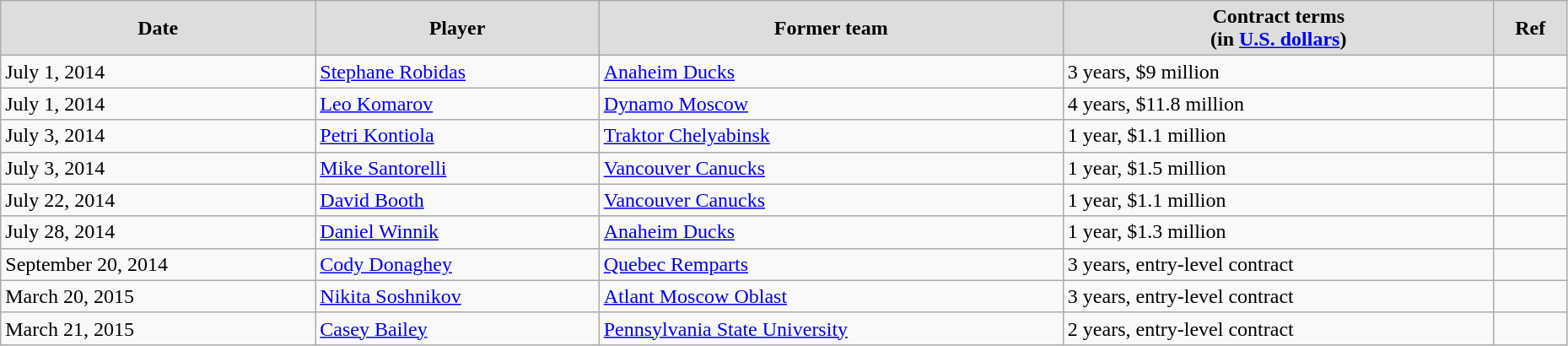<table class="wikitable" width=98%>
<tr align="center" bgcolor="#dddddd">
<td><strong>Date</strong></td>
<td><strong>Player</strong></td>
<td><strong>Former team</strong></td>
<td><strong>Contract terms</strong><br><strong>(in <a href='#'>U.S. dollars</a>)</strong></td>
<td><strong>Ref</strong></td>
</tr>
<tr>
<td>July 1, 2014</td>
<td><a href='#'>Stephane Robidas</a></td>
<td><a href='#'>Anaheim Ducks</a></td>
<td>3 years, $9 million</td>
<td></td>
</tr>
<tr>
<td>July 1, 2014</td>
<td><a href='#'>Leo Komarov</a></td>
<td><a href='#'>Dynamo Moscow</a></td>
<td>4 years, $11.8 million</td>
<td></td>
</tr>
<tr>
<td>July 3, 2014</td>
<td><a href='#'>Petri Kontiola</a></td>
<td><a href='#'>Traktor Chelyabinsk</a></td>
<td>1 year, $1.1 million</td>
<td></td>
</tr>
<tr>
<td>July 3, 2014</td>
<td><a href='#'>Mike Santorelli</a></td>
<td><a href='#'>Vancouver Canucks</a></td>
<td>1 year, $1.5 million</td>
<td></td>
</tr>
<tr>
<td>July 22, 2014</td>
<td><a href='#'>David Booth</a></td>
<td><a href='#'>Vancouver Canucks</a></td>
<td>1 year, $1.1 million</td>
<td></td>
</tr>
<tr>
<td>July 28, 2014</td>
<td><a href='#'>Daniel Winnik</a></td>
<td><a href='#'>Anaheim Ducks</a></td>
<td>1 year, $1.3 million</td>
<td></td>
</tr>
<tr>
<td>September 20, 2014</td>
<td><a href='#'>Cody Donaghey</a></td>
<td><a href='#'>Quebec Remparts</a></td>
<td>3 years, entry-level contract</td>
<td></td>
</tr>
<tr>
<td>March 20, 2015</td>
<td><a href='#'>Nikita Soshnikov</a></td>
<td><a href='#'>Atlant Moscow Oblast</a></td>
<td>3 years, entry-level contract</td>
<td></td>
</tr>
<tr>
<td>March 21, 2015</td>
<td><a href='#'>Casey Bailey</a></td>
<td><a href='#'>Pennsylvania State University</a></td>
<td>2 years, entry-level contract</td>
<td></td>
</tr>
</table>
